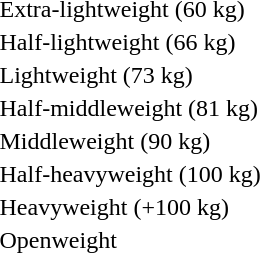<table>
<tr>
<td rowspan=2>Extra-lightweight (60 kg)<br></td>
<td rowspan=2></td>
<td rowspan=2></td>
<td></td>
</tr>
<tr>
<td></td>
</tr>
<tr>
<td rowspan=2>Half-lightweight (66 kg)<br></td>
<td rowspan=2></td>
<td rowspan=2></td>
<td></td>
</tr>
<tr>
<td></td>
</tr>
<tr>
<td rowspan=2>Lightweight (73 kg)<br></td>
<td rowspan=2></td>
<td rowspan=2></td>
<td></td>
</tr>
<tr>
<td></td>
</tr>
<tr>
<td rowspan=2>Half-middleweight (81 kg)<br></td>
<td rowspan=2></td>
<td rowspan=2></td>
<td></td>
</tr>
<tr>
<td></td>
</tr>
<tr>
<td rowspan=2>Middleweight (90 kg)<br></td>
<td rowspan=2></td>
<td rowspan=2></td>
<td></td>
</tr>
<tr>
<td></td>
</tr>
<tr>
<td rowspan=2>Half-heavyweight (100 kg)<br></td>
<td rowspan=2></td>
<td rowspan=2></td>
<td></td>
</tr>
<tr>
<td></td>
</tr>
<tr>
<td rowspan=2>Heavyweight (+100 kg)<br></td>
<td rowspan=2></td>
<td rowspan=2></td>
<td></td>
</tr>
<tr>
<td></td>
</tr>
<tr>
<td rowspan=2>Openweight<br></td>
<td rowspan=2></td>
<td rowspan=2></td>
<td></td>
</tr>
<tr>
<td></td>
</tr>
</table>
